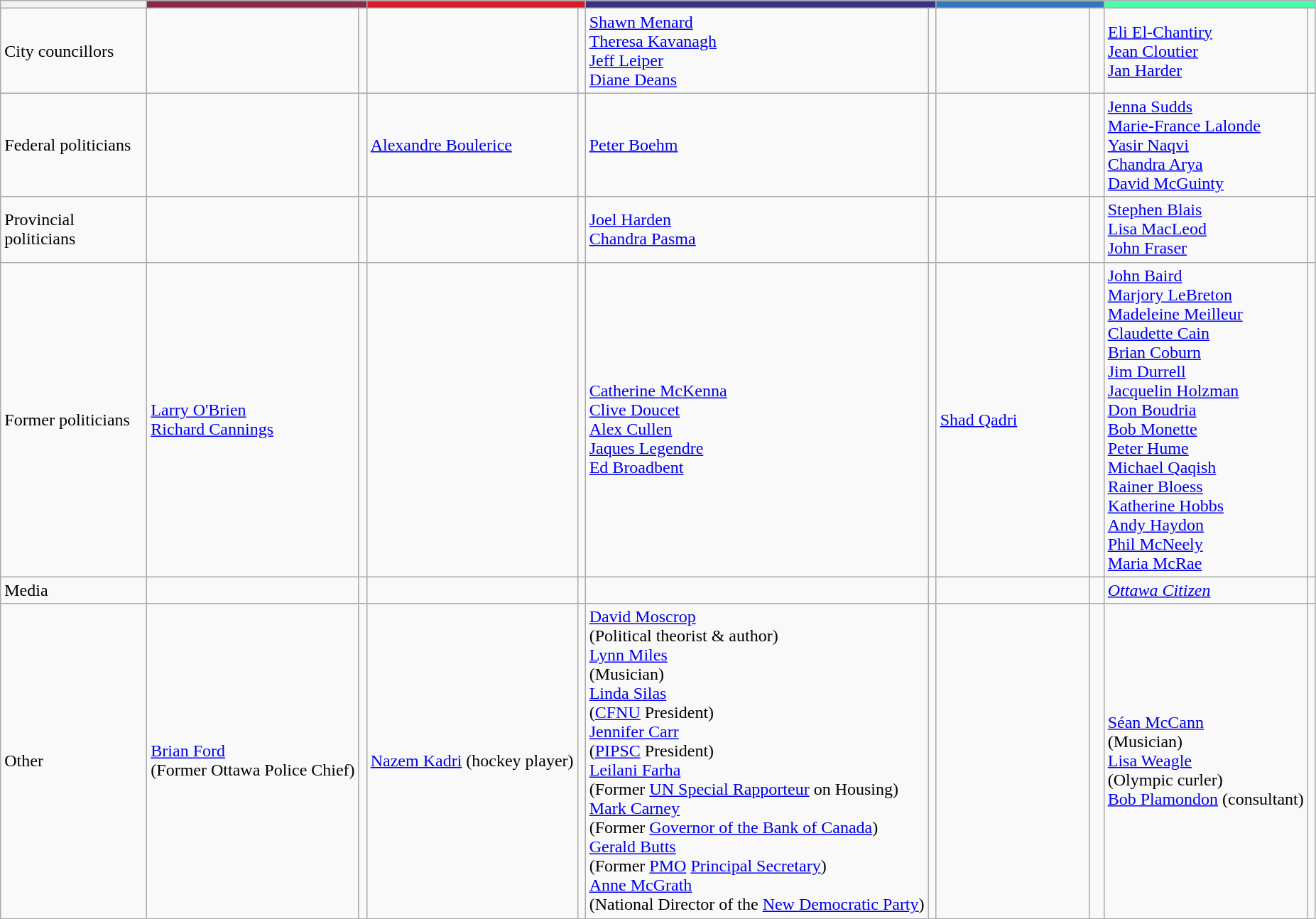<table class="wikitable">
<tr>
<th width="130"></th>
<th width="150" colspan="2" style="background:#8B294D;" align="center"></th>
<th width="150" colspan="2" style="background:#D71B29;" align="center"></th>
<th width="150" colspan="2" style="background:#393088;" align="center"></th>
<th width="150" colspan="2" style="background:#3078BE;" align="center"></th>
<th width="150" colspan="2" style="background:#49FDAD;" align="center"></th>
</tr>
<tr>
<td>City councillors</td>
<td></td>
<td></td>
<td></td>
<td></td>
<td><a href='#'>Shawn Menard</a><br> <a href='#'>Theresa Kavanagh</a><br> <a href='#'>Jeff Leiper</a><br> <a href='#'>Diane Deans</a></td>
<td><br><br></td>
<td></td>
<td></td>
<td><a href='#'>Eli El-Chantiry</a><br><a href='#'>Jean Cloutier</a><br><a href='#'>Jan Harder</a></td>
<td><br><br></td>
</tr>
<tr>
<td>Federal politicians</td>
<td></td>
<td></td>
<td><a href='#'>Alexandre Boulerice</a></td>
<td></td>
<td><a href='#'>Peter Boehm</a></td>
<td><br></td>
<td></td>
<td></td>
<td><a href='#'>Jenna Sudds</a><br><a href='#'>Marie-France Lalonde</a><br><a href='#'>Yasir Naqvi</a><br><a href='#'>Chandra Arya</a><br> <a href='#'>David McGuinty</a></td>
<td><br><br><br><br></td>
</tr>
<tr>
<td>Provincial politicians</td>
<td></td>
<td></td>
<td></td>
<td></td>
<td><a href='#'>Joel Harden</a><br><a href='#'>Chandra Pasma</a></td>
<td><br></td>
<td></td>
<td></td>
<td><a href='#'>Stephen Blais</a><br> <a href='#'>Lisa MacLeod</a><br> <a href='#'>John Fraser</a></td>
<td><br><br></td>
</tr>
<tr>
<td>Former politicians</td>
<td><a href='#'>Larry O'Brien</a><br><a href='#'>Richard Cannings</a></td>
<td><br></td>
<td></td>
<td></td>
<td><br><a href='#'>Catherine McKenna</a><br><a href='#'>Clive Doucet</a><br><a href='#'>Alex Cullen</a><br><a href='#'>Jaques Legendre</a><br><a href='#'>Ed Broadbent</a></td>
<td><br><br><br><br></td>
<td><a href='#'>Shad Qadri</a></td>
<td></td>
<td><a href='#'>John Baird</a><br><a href='#'>Marjory LeBreton</a><br><a href='#'>Madeleine Meilleur</a><br><a href='#'>Claudette Cain</a><br><a href='#'>Brian Coburn</a><br><a href='#'>Jim Durrell</a><br><a href='#'>Jacquelin Holzman</a><br><a href='#'>Don Boudria</a><br><a href='#'>Bob Monette</a><br><a href='#'>Peter Hume</a><br> <a href='#'>Michael Qaqish</a><br> <a href='#'>Rainer Bloess</a><br> <a href='#'>Katherine Hobbs</a><br> <a href='#'>Andy Haydon</a><br> <a href='#'>Phil McNeely</a><br> <a href='#'>Maria McRae</a></td>
<td><br><br><br><br><br></td>
</tr>
<tr>
<td>Media</td>
<td></td>
<td></td>
<td></td>
<td></td>
<td></td>
<td></td>
<td></td>
<td></td>
<td><em><a href='#'>Ottawa Citizen</a></em></td>
<td></td>
</tr>
<tr>
<td>Other</td>
<td><a href='#'>Brian Ford</a><br>(Former Ottawa Police Chief)</td>
<td></td>
<td><a href='#'>Nazem Kadri</a> (hockey player)</td>
<td></td>
<td><a href='#'>David Moscrop</a><br>(Political theorist & author)<br><a href='#'>Lynn Miles</a><br>(Musician)<br><a href='#'>Linda Silas</a><br>(<a href='#'>CFNU</a> President)<br><a href='#'>Jennifer Carr</a><br>(<a href='#'>PIPSC</a> President)<br><a href='#'>Leilani Farha</a><br>(Former <a href='#'>UN Special Rapporteur</a> on Housing)<br><a href='#'>Mark Carney</a><br>(Former <a href='#'>Governor of the Bank of Canada</a>)<br><a href='#'>Gerald Butts</a><br>(Former <a href='#'>PMO</a> <a href='#'>Principal Secretary</a>)<br><a href='#'>Anne McGrath</a><br>(National Director of the <a href='#'>New Democratic Party</a>)</td>
<td><br><br><br><br><br><br></td>
<td></td>
<td></td>
<td><a href='#'>Séan McCann</a><br>(Musician)<br><a href='#'>Lisa Weagle</a><br> (Olympic curler)<br> <a href='#'>Bob Plamondon</a> (consultant)</td>
<td><br><br></td>
</tr>
</table>
